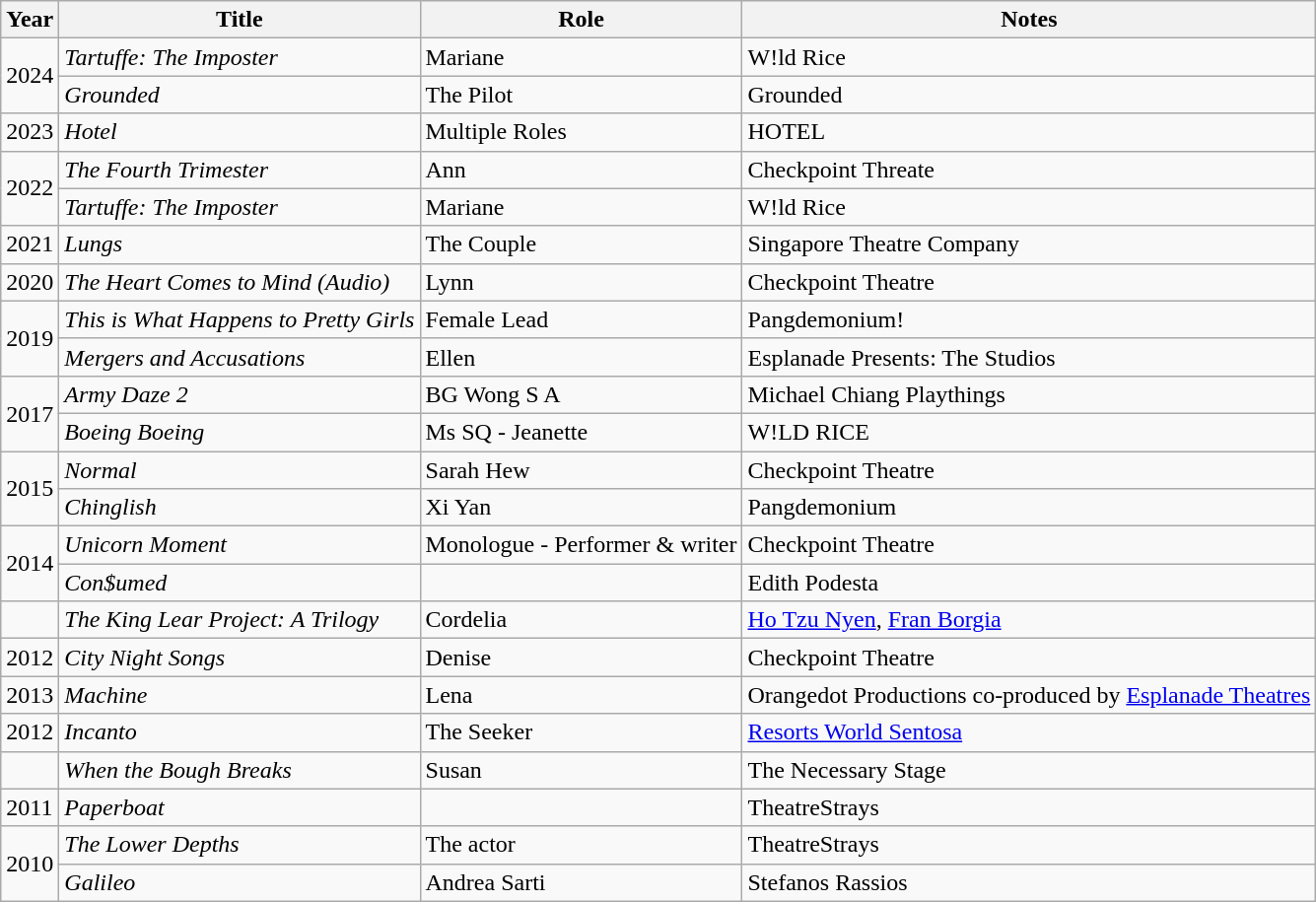<table class="wikitable sortable">
<tr>
<th>Year</th>
<th>Title</th>
<th>Role</th>
<th class="unsortable">Notes</th>
</tr>
<tr>
<td rowspan="2">2024</td>
<td><em>Tartuffe: The Imposter</em></td>
<td>Mariane</td>
<td>W!ld Rice</td>
</tr>
<tr>
<td><em>Grounded</em></td>
<td>The Pilot</td>
<td>Grounded</td>
</tr>
<tr>
<td>2023</td>
<td><em>Hotel</em></td>
<td>Multiple Roles</td>
<td>HOTEL</td>
</tr>
<tr>
<td rowspan="2">2022</td>
<td><em>The Fourth Trimester</em></td>
<td>Ann</td>
<td>Checkpoint Threate</td>
</tr>
<tr>
<td><em>Tartuffe: The Imposter</em></td>
<td>Mariane</td>
<td>W!ld Rice</td>
</tr>
<tr>
<td>2021</td>
<td><em>Lungs</em></td>
<td>The Couple</td>
<td>Singapore Theatre Company</td>
</tr>
<tr>
<td>2020</td>
<td><em>The Heart Comes to Mind (Audio)</em></td>
<td>Lynn</td>
<td>Checkpoint Theatre</td>
</tr>
<tr>
<td rowspan="2">2019</td>
<td><em>This is What Happens to Pretty Girls</em></td>
<td>Female Lead</td>
<td>Pangdemonium!</td>
</tr>
<tr>
<td><em>Mergers and Accusations</em></td>
<td>Ellen</td>
<td>Esplanade Presents: The Studios</td>
</tr>
<tr>
<td rowspan="2">2017</td>
<td><em>Army Daze 2</em></td>
<td>BG Wong S A</td>
<td>Michael Chiang Playthings</td>
</tr>
<tr>
<td><em>Boeing Boeing</em></td>
<td>Ms SQ - Jeanette</td>
<td>W!LD RICE</td>
</tr>
<tr>
<td rowspan="2">2015</td>
<td><em>Normal</em></td>
<td>Sarah Hew</td>
<td>Checkpoint Theatre</td>
</tr>
<tr>
<td><em>Chinglish</em></td>
<td>Xi Yan</td>
<td>Pangdemonium</td>
</tr>
<tr>
<td rowspan="2">2014</td>
<td><em>Unicorn Moment</em></td>
<td>Monologue - Performer & writer</td>
<td>Checkpoint Theatre</td>
</tr>
<tr>
<td><em>Con$umed</em></td>
<td></td>
<td>Edith Podesta</td>
</tr>
<tr>
<td></td>
<td><em>The King Lear Project: A Trilogy</em></td>
<td>Cordelia</td>
<td><a href='#'>Ho Tzu Nyen</a>, <a href='#'>Fran Borgia</a></td>
</tr>
<tr>
<td>2012</td>
<td><em>City Night Songs</em></td>
<td>Denise</td>
<td>Checkpoint Theatre</td>
</tr>
<tr>
<td>2013</td>
<td><em>Machine</em></td>
<td>Lena</td>
<td>Orangedot Productions co-produced by <a href='#'>Esplanade Theatres</a></td>
</tr>
<tr>
<td>2012</td>
<td><em>Incanto</em></td>
<td>The Seeker</td>
<td><a href='#'>Resorts World Sentosa</a></td>
</tr>
<tr>
<td></td>
<td><em>When the Bough Breaks</em></td>
<td>Susan</td>
<td>The Necessary Stage</td>
</tr>
<tr>
<td>2011</td>
<td><em>Paperboat</em></td>
<td></td>
<td>TheatreStrays</td>
</tr>
<tr>
<td rowspan="2">2010</td>
<td><em>The Lower Depths</em></td>
<td>The actor</td>
<td>TheatreStrays</td>
</tr>
<tr>
<td><em>Galileo</em></td>
<td>Andrea Sarti</td>
<td>Stefanos Rassios</td>
</tr>
</table>
